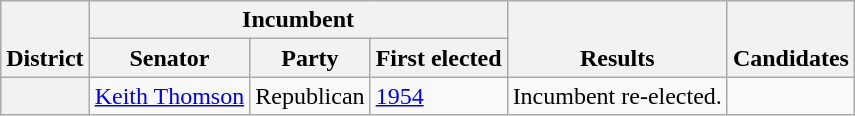<table class=wikitable>
<tr valign=bottom>
<th rowspan=2>District</th>
<th colspan=3>Incumbent</th>
<th rowspan=2>Results</th>
<th rowspan=2>Candidates</th>
</tr>
<tr>
<th>Senator</th>
<th>Party</th>
<th>First elected</th>
</tr>
<tr>
<th></th>
<td><a href='#'>Keith Thomson</a></td>
<td>Republican</td>
<td><a href='#'>1954</a></td>
<td>Incumbent re-elected.</td>
<td nowrap></td>
</tr>
</table>
